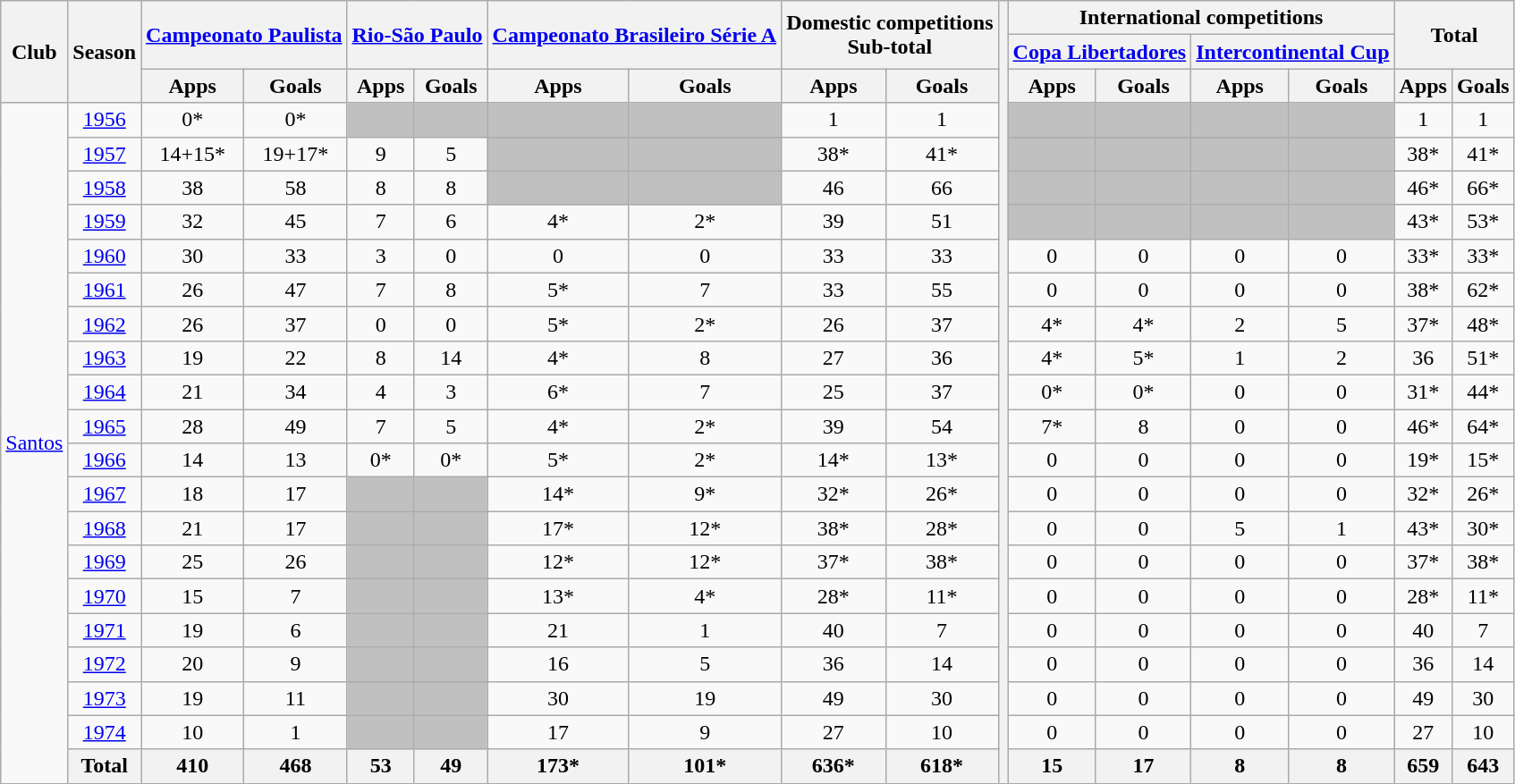<table class="wikitable plainrowheaders" style="text-align: center;">
<tr>
<th scope="col" rowspan="3">Club</th>
<th scope="col" rowspan="3">Season</th>
<th scope="col" colspan="2" rowspan="2"><a href='#'>Campeonato Paulista</a></th>
<th scope="col" colspan="2" rowspan="2"><a href='#'>Rio-São Paulo</a></th>
<th scope="col" colspan="2" rowspan="2"><a href='#'>Campeonato Brasileiro Série A</a></th>
<th scope="col" colspan="2" rowspan="2">Domestic competitions<br>Sub-total</th>
<th scope="col" rowspan="23"></th>
<th scope="col" colspan="4">International competitions</th>
<th scope="col" colspan="2" rowspan="2">Total</th>
</tr>
<tr>
<th scope="col" colspan="2"><a href='#'>Copa Libertadores</a></th>
<th scope="col" colspan="2"><a href='#'>Intercontinental Cup</a></th>
</tr>
<tr>
<th scope="col">Apps</th>
<th scope="col">Goals</th>
<th scope="col">Apps</th>
<th scope="col">Goals</th>
<th scope="col">Apps</th>
<th scope="col">Goals</th>
<th scope="col">Apps</th>
<th scope="col">Goals</th>
<th scope="col">Apps</th>
<th scope="col">Goals</th>
<th scope="col">Apps</th>
<th scope="col">Goals</th>
<th scope="col">Apps</th>
<th scope="col">Goals</th>
</tr>
<tr>
<td rowspan="20"><a href='#'>Santos</a></td>
<td><a href='#'>1956</a></td>
<td>0*</td>
<td>0*</td>
<td style="background:silver"></td>
<td style="background:silver"></td>
<td style="background:silver"></td>
<td style="background:silver"></td>
<td>1</td>
<td>1</td>
<td style="background:silver"></td>
<td style="background:silver"></td>
<td style="background:silver"></td>
<td style="background:silver"></td>
<td>1</td>
<td>1</td>
</tr>
<tr>
<td><a href='#'>1957</a></td>
<td>14+15*</td>
<td>19+17*</td>
<td>9</td>
<td>5</td>
<td style="background:silver"></td>
<td style="background:silver"></td>
<td>38*</td>
<td>41*</td>
<td style="background:silver"></td>
<td style="background:silver"></td>
<td style="background:silver"></td>
<td style="background:silver"></td>
<td>38*</td>
<td>41*</td>
</tr>
<tr>
<td><a href='#'>1958</a></td>
<td>38</td>
<td>58</td>
<td>8</td>
<td>8</td>
<td style="background:silver"></td>
<td style="background:silver"></td>
<td>46</td>
<td>66</td>
<td style="background:silver"></td>
<td style="background:silver"></td>
<td style="background:silver"></td>
<td style="background:silver"></td>
<td>46*</td>
<td>66*</td>
</tr>
<tr>
<td><a href='#'>1959</a></td>
<td>32</td>
<td>45</td>
<td>7</td>
<td>6</td>
<td>4*</td>
<td>2*</td>
<td>39</td>
<td>51</td>
<td style="background:silver"></td>
<td style="background:silver"></td>
<td style="background:silver"></td>
<td style="background:silver"></td>
<td>43*</td>
<td>53*</td>
</tr>
<tr>
<td><a href='#'>1960</a></td>
<td>30</td>
<td>33</td>
<td>3</td>
<td>0</td>
<td>0</td>
<td>0</td>
<td>33</td>
<td>33</td>
<td>0</td>
<td>0</td>
<td>0</td>
<td>0</td>
<td>33*</td>
<td>33*</td>
</tr>
<tr>
<td><a href='#'>1961</a></td>
<td>26</td>
<td>47</td>
<td>7</td>
<td>8</td>
<td>5*</td>
<td>7</td>
<td>33</td>
<td>55</td>
<td>0</td>
<td>0</td>
<td>0</td>
<td>0</td>
<td>38*</td>
<td>62*</td>
</tr>
<tr>
<td><a href='#'>1962</a></td>
<td>26</td>
<td>37</td>
<td>0</td>
<td>0</td>
<td>5*</td>
<td>2*</td>
<td>26</td>
<td>37</td>
<td>4*</td>
<td>4*</td>
<td>2</td>
<td>5</td>
<td>37*</td>
<td>48*</td>
</tr>
<tr>
<td><a href='#'>1963</a></td>
<td>19</td>
<td>22</td>
<td>8</td>
<td>14</td>
<td>4*</td>
<td>8</td>
<td>27</td>
<td>36</td>
<td>4*</td>
<td>5*</td>
<td>1</td>
<td>2</td>
<td>36</td>
<td>51*</td>
</tr>
<tr>
<td><a href='#'>1964</a></td>
<td>21</td>
<td>34</td>
<td>4</td>
<td>3</td>
<td>6*</td>
<td>7</td>
<td>25</td>
<td>37</td>
<td>0*</td>
<td>0*</td>
<td>0</td>
<td>0</td>
<td>31*</td>
<td>44*</td>
</tr>
<tr>
<td><a href='#'>1965</a></td>
<td>28</td>
<td>49</td>
<td>7</td>
<td>5</td>
<td>4*</td>
<td>2*</td>
<td>39</td>
<td>54</td>
<td>7*</td>
<td>8</td>
<td>0</td>
<td>0</td>
<td>46*</td>
<td>64*</td>
</tr>
<tr>
<td><a href='#'>1966</a></td>
<td>14</td>
<td>13</td>
<td>0*</td>
<td>0*</td>
<td>5*</td>
<td>2*</td>
<td>14*</td>
<td>13*</td>
<td>0</td>
<td>0</td>
<td>0</td>
<td>0</td>
<td>19*</td>
<td>15*</td>
</tr>
<tr>
<td><a href='#'>1967</a></td>
<td>18</td>
<td>17</td>
<td style="background:silver"></td>
<td style="background:silver"></td>
<td>14*</td>
<td>9*</td>
<td>32*</td>
<td>26*</td>
<td>0</td>
<td>0</td>
<td>0</td>
<td>0</td>
<td>32*</td>
<td>26*</td>
</tr>
<tr>
<td><a href='#'>1968</a></td>
<td>21</td>
<td>17</td>
<td style="background:silver"></td>
<td style="background:silver"></td>
<td>17*</td>
<td>12*</td>
<td>38*</td>
<td>28*</td>
<td>0</td>
<td>0</td>
<td>5</td>
<td>1</td>
<td>43*</td>
<td>30*</td>
</tr>
<tr>
<td><a href='#'>1969</a></td>
<td>25</td>
<td>26</td>
<td style="background:silver"></td>
<td style="background:silver"></td>
<td>12*</td>
<td>12*</td>
<td>37*</td>
<td>38*</td>
<td>0</td>
<td>0</td>
<td>0</td>
<td>0</td>
<td>37*</td>
<td>38*</td>
</tr>
<tr>
<td><a href='#'>1970</a></td>
<td>15</td>
<td>7</td>
<td style="background:silver"></td>
<td style="background:silver"></td>
<td>13*</td>
<td>4*</td>
<td>28*</td>
<td>11*</td>
<td>0</td>
<td>0</td>
<td>0</td>
<td>0</td>
<td>28*</td>
<td>11*</td>
</tr>
<tr>
<td><a href='#'>1971</a></td>
<td>19</td>
<td>6</td>
<td style="background:silver"></td>
<td style="background:silver"></td>
<td>21</td>
<td>1</td>
<td>40</td>
<td>7</td>
<td>0</td>
<td>0</td>
<td>0</td>
<td>0</td>
<td>40</td>
<td>7</td>
</tr>
<tr>
<td><a href='#'>1972</a></td>
<td>20</td>
<td>9</td>
<td style="background:silver"></td>
<td style="background:silver"></td>
<td>16</td>
<td>5</td>
<td>36</td>
<td>14</td>
<td>0</td>
<td>0</td>
<td>0</td>
<td>0</td>
<td>36</td>
<td>14</td>
</tr>
<tr>
<td><a href='#'>1973</a></td>
<td>19</td>
<td>11</td>
<td style="background:silver"></td>
<td style="background:silver"></td>
<td>30</td>
<td>19</td>
<td>49</td>
<td>30</td>
<td>0</td>
<td>0</td>
<td>0</td>
<td>0</td>
<td>49</td>
<td>30</td>
</tr>
<tr>
<td><a href='#'>1974</a></td>
<td>10</td>
<td>1</td>
<td style="background:silver"></td>
<td style="background:silver"></td>
<td>17</td>
<td>9</td>
<td>27</td>
<td>10</td>
<td>0</td>
<td>0</td>
<td>0</td>
<td>0</td>
<td>27</td>
<td>10</td>
</tr>
<tr>
<th>Total</th>
<th>410</th>
<th>468</th>
<th>53</th>
<th>49</th>
<th>173*</th>
<th>101*</th>
<th>636*</th>
<th>618*</th>
<th>15</th>
<th>17</th>
<th>8</th>
<th>8</th>
<th>659</th>
<th>643</th>
</tr>
</table>
